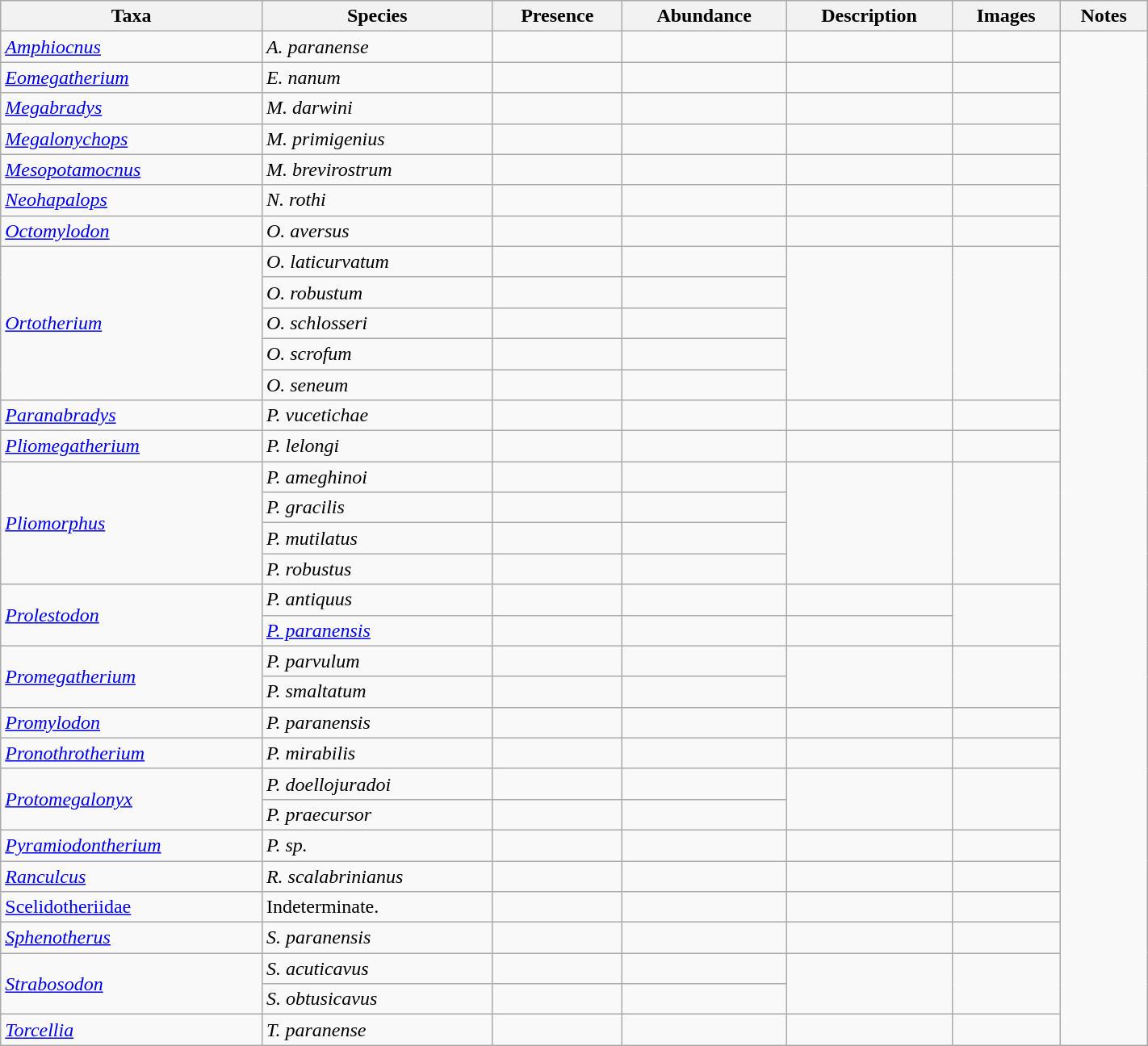<table class="wikitable sortable" align="center" width="75%">
<tr>
<th>Taxa</th>
<th>Species</th>
<th>Presence</th>
<th>Abundance</th>
<th>Description</th>
<th>Images</th>
<th>Notes</th>
</tr>
<tr>
<td><em><a href='#'>Amphiocnus</a></em></td>
<td><em>A. paranense</em></td>
<td></td>
<td></td>
<td></td>
<td></td>
<td rowspan = "100"></td>
</tr>
<tr>
<td><em><a href='#'>Eomegatherium</a></em></td>
<td><em>E. nanum</em></td>
<td></td>
<td></td>
<td></td>
<td></td>
</tr>
<tr>
<td><em><a href='#'>Megabradys</a></em></td>
<td><em>M. darwini</em></td>
<td></td>
<td></td>
<td></td>
<td></td>
</tr>
<tr>
<td><em><a href='#'>Megalonychops</a></em></td>
<td><em>M. primigenius</em></td>
<td></td>
<td></td>
<td></td>
<td></td>
</tr>
<tr>
<td><em><a href='#'>Mesopotamocnus</a></em></td>
<td><em>M. brevirostrum</em></td>
<td></td>
<td></td>
<td></td>
<td></td>
</tr>
<tr>
<td><em><a href='#'>Neohapalops</a></em></td>
<td><em>N. rothi</em></td>
<td></td>
<td></td>
<td></td>
<td></td>
</tr>
<tr>
<td><em><a href='#'>Octomylodon</a></em></td>
<td><em>O. aversus</em></td>
<td></td>
<td></td>
<td></td>
<td></td>
</tr>
<tr>
<td rowspan = 5><em><a href='#'>Ortotherium</a></em></td>
<td><em>O. laticurvatum</em></td>
<td></td>
<td></td>
<td rowspan = 5></td>
<td rowspan = 5></td>
</tr>
<tr>
<td><em>O. robustum</em></td>
<td></td>
<td></td>
</tr>
<tr>
<td><em>O. schlosseri</em></td>
<td></td>
<td></td>
</tr>
<tr>
<td><em>O. scrofum</em></td>
<td></td>
<td></td>
</tr>
<tr>
<td><em>O. seneum</em></td>
<td></td>
<td></td>
</tr>
<tr>
<td><em><a href='#'>Paranabradys</a></em></td>
<td><em>P. vucetichae</em></td>
<td></td>
<td></td>
<td></td>
<td></td>
</tr>
<tr>
<td><em><a href='#'>Pliomegatherium</a></em></td>
<td><em>P. lelongi</em></td>
<td></td>
<td></td>
<td></td>
<td></td>
</tr>
<tr>
<td rowspan =4><em><a href='#'>Pliomorphus</a></em></td>
<td><em>P. ameghinoi</em></td>
<td></td>
<td></td>
<td rowspan = 4></td>
<td rowspan = 4></td>
</tr>
<tr>
<td><em>P. gracilis</em></td>
<td></td>
<td></td>
</tr>
<tr>
<td><em>P. mutilatus</em></td>
<td></td>
<td></td>
</tr>
<tr>
<td><em>P. robustus</em></td>
<td></td>
<td></td>
</tr>
<tr>
<td rowspan = 2><em><a href='#'>Prolestodon</a></em></td>
<td><em>P. antiquus</em></td>
<td></td>
<td></td>
<td></td>
<td rowspan = 2></td>
</tr>
<tr>
<td><em><a href='#'>P. paranensis</a></em></td>
<td></td>
<td></td>
<td></td>
</tr>
<tr>
<td rowspan = 2><em><a href='#'>Promegatherium</a></em></td>
<td><em>P. parvulum</em></td>
<td></td>
<td></td>
<td rowspan = 2></td>
<td rowspan = 2></td>
</tr>
<tr>
<td><em>P. smaltatum</em></td>
<td></td>
<td></td>
</tr>
<tr>
<td><em><a href='#'>Promylodon</a></em></td>
<td><em>P. paranensis</em></td>
<td></td>
<td></td>
<td></td>
<td></td>
</tr>
<tr>
<td><em><a href='#'>Pronothrotherium</a></em></td>
<td><em>P. mirabilis</em></td>
<td></td>
<td></td>
<td></td>
<td></td>
</tr>
<tr>
<td rowspan=2><em><a href='#'>Protomegalonyx</a></em></td>
<td><em>P. doellojuradoi</em></td>
<td></td>
<td></td>
<td rowspan = 2></td>
<td rowspan=2></td>
</tr>
<tr>
<td><em>P. praecursor</em></td>
<td></td>
<td></td>
</tr>
<tr>
<td><em><a href='#'>Pyramiodontherium</a></em></td>
<td><em>P. sp.</em></td>
<td></td>
<td></td>
<td></td>
<td></td>
</tr>
<tr>
<td><em><a href='#'>Ranculcus</a></em></td>
<td><em>R. scalabrinianus</em></td>
<td></td>
<td></td>
<td></td>
<td></td>
</tr>
<tr>
<td><a href='#'>Scelidotheriidae</a></td>
<td>Indeterminate.</td>
<td></td>
<td></td>
<td></td>
<td></td>
</tr>
<tr>
<td><em><a href='#'>Sphenotherus</a></em></td>
<td><em>S. paranensis</em></td>
<td></td>
<td></td>
<td></td>
<td></td>
</tr>
<tr>
<td rowspan = 2><em><a href='#'>Strabosodon</a></em></td>
<td><em>S. acuticavus</em></td>
<td></td>
<td></td>
<td rowspan = 2></td>
<td rowspan =2></td>
</tr>
<tr>
<td><em>S. obtusicavus</em></td>
<td></td>
<td></td>
</tr>
<tr>
<td><em><a href='#'>Torcellia</a></em></td>
<td><em>T. paranense</em></td>
<td></td>
<td></td>
<td></td>
<td></td>
</tr>
</table>
